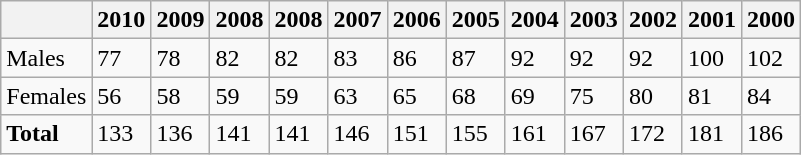<table class="wikitable">
<tr>
<th></th>
<th><strong>2010</strong></th>
<th><strong>2009</strong></th>
<th><strong>2008</strong></th>
<th><strong>2008</strong></th>
<th><strong>2007</strong></th>
<th>2006</th>
<th><strong>2005</strong></th>
<th><strong>2004</strong></th>
<th><strong>2003</strong></th>
<th><strong>2002</strong></th>
<th><strong>2001</strong></th>
<th>2000</th>
</tr>
<tr>
<td>Males</td>
<td>77</td>
<td>78</td>
<td>82</td>
<td>82</td>
<td>83</td>
<td>86</td>
<td>87</td>
<td>92</td>
<td>92</td>
<td>92</td>
<td>100</td>
<td>102</td>
</tr>
<tr>
<td>Females</td>
<td>56</td>
<td>58</td>
<td>59</td>
<td>59</td>
<td>63</td>
<td>65</td>
<td>68</td>
<td>69</td>
<td>75</td>
<td>80</td>
<td>81</td>
<td>84</td>
</tr>
<tr>
<td><strong>Total</strong></td>
<td>133</td>
<td>136</td>
<td>141</td>
<td>141</td>
<td>146</td>
<td>151</td>
<td>155</td>
<td>161</td>
<td>167</td>
<td>172</td>
<td>181</td>
<td>186</td>
</tr>
</table>
